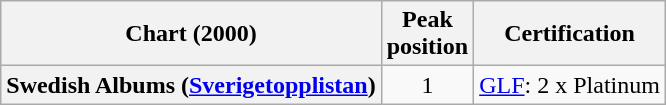<table class="wikitable plainrowheaders" style="text-align:center">
<tr>
<th scope="col">Chart (2000)</th>
<th scope="col">Peak<br>position</th>
<th scope="col">Certification</th>
</tr>
<tr>
<th scope="row">Swedish Albums (<a href='#'>Sverigetopplistan</a>)</th>
<td align="center">1</td>
<td><a href='#'>GLF</a>: 2 x Platinum</td>
</tr>
</table>
